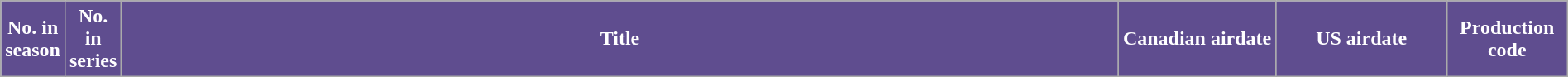<table class="wikitable plainrowheaders" style="width:100%;">
<tr>
<th scope="col" style="background-color: #5F4D8F; color:#fff; text-align: center;" width="20">No. in<br>season</th>
<th scope="col" style="background-color: #5F4D8F; color:#fff; text-align: center;" width="20">No. in<br>series</th>
<th scope="col" style="background-color: #5F4D8F; color: #FFFFFF;">Title</th>
<th scope="col" style="background-color: #5F4D8F; color:#fff; text-align: center;" width="120">Canadian airdate</th>
<th scope="col" style="background-color: #5F4D8F; color:#fff; text-align: center;" width="130">US airdate</th>
<th scope="col" style="background-color: #5F4D8F; color:#fff; text-align: center;" width="90">Production code<br>






















 















</th>
</tr>
</table>
